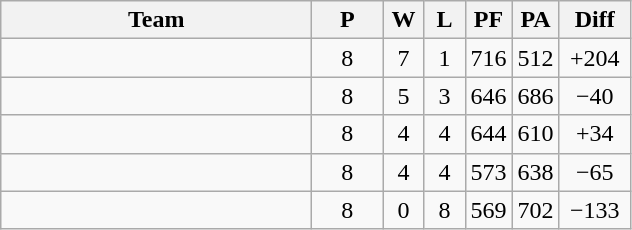<table class=wikitable style="text-align:center">
<tr>
<th width=200>Team</th>
<th width=40>P</th>
<th width=20>W</th>
<th width=20>L</th>
<th width=20>PF</th>
<th width=20>PA</th>
<th width=40>Diff</th>
</tr>
<tr>
<td style="text-align:left"></td>
<td>8</td>
<td>7</td>
<td>1</td>
<td>716</td>
<td>512</td>
<td>+204</td>
</tr>
<tr>
<td style="text-align:left"></td>
<td>8</td>
<td>5</td>
<td>3</td>
<td>646</td>
<td>686</td>
<td>−40</td>
</tr>
<tr>
<td style="text-align:left"></td>
<td>8</td>
<td>4</td>
<td>4</td>
<td>644</td>
<td>610</td>
<td>+34</td>
</tr>
<tr>
<td style="text-align:left"></td>
<td>8</td>
<td>4</td>
<td>4</td>
<td>573</td>
<td>638</td>
<td>−65</td>
</tr>
<tr>
<td style="text-align:left"></td>
<td>8</td>
<td>0</td>
<td>8</td>
<td>569</td>
<td>702</td>
<td>−133</td>
</tr>
</table>
